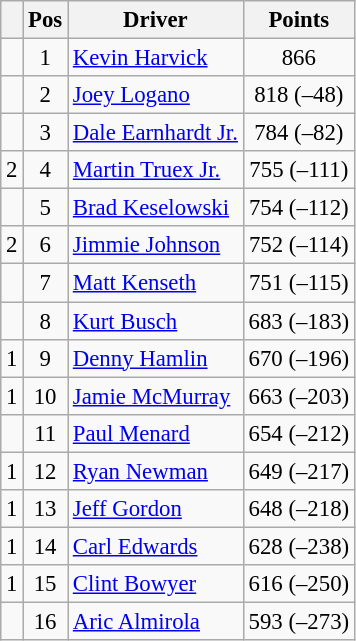<table class="wikitable" style="font-size: 95%;">
<tr>
<th></th>
<th>Pos</th>
<th>Driver</th>
<th>Points</th>
</tr>
<tr>
<td align="left"></td>
<td style="text-align:center;">1</td>
<td><a href='#'>Kevin Harvick</a></td>
<td style="text-align:center;">866</td>
</tr>
<tr>
<td align="left"></td>
<td style="text-align:center;">2</td>
<td><a href='#'>Joey Logano</a></td>
<td style="text-align:center;">818 (–48)</td>
</tr>
<tr>
<td align="left"></td>
<td style="text-align:center;">3</td>
<td><a href='#'>Dale Earnhardt Jr.</a></td>
<td style="text-align:center;">784 (–82)</td>
</tr>
<tr>
<td align="left"> 2</td>
<td style="text-align:center;">4</td>
<td><a href='#'>Martin Truex Jr.</a></td>
<td style="text-align:center;">755 (–111)</td>
</tr>
<tr>
<td align="left"></td>
<td style="text-align:center;">5</td>
<td><a href='#'>Brad Keselowski</a></td>
<td style="text-align:center;">754 (–112)</td>
</tr>
<tr>
<td align="left"> 2</td>
<td style="text-align:center;">6</td>
<td><a href='#'>Jimmie Johnson</a></td>
<td style="text-align:center;">752 (–114)</td>
</tr>
<tr>
<td align="left"></td>
<td style="text-align:center;">7</td>
<td><a href='#'>Matt Kenseth</a></td>
<td style="text-align:center;">751 (–115)</td>
</tr>
<tr>
<td align="left"></td>
<td style="text-align:center;">8</td>
<td><a href='#'>Kurt Busch</a></td>
<td style="text-align:center;">683 (–183)</td>
</tr>
<tr>
<td align="left"> 1</td>
<td style="text-align:center;">9</td>
<td><a href='#'>Denny Hamlin</a></td>
<td style="text-align:center;">670 (–196)</td>
</tr>
<tr>
<td align="left"> 1</td>
<td style="text-align:center;">10</td>
<td><a href='#'>Jamie McMurray</a></td>
<td style="text-align:center;">663 (–203)</td>
</tr>
<tr>
<td align="left"></td>
<td style="text-align:center;">11</td>
<td><a href='#'>Paul Menard</a></td>
<td style="text-align:center;">654 (–212)</td>
</tr>
<tr>
<td align="left"> 1</td>
<td style="text-align:center;">12</td>
<td><a href='#'>Ryan Newman</a></td>
<td style="text-align:center;">649 (–217)</td>
</tr>
<tr>
<td align="left"> 1</td>
<td style="text-align:center;">13</td>
<td><a href='#'>Jeff Gordon</a></td>
<td style="text-align:center;">648 (–218)</td>
</tr>
<tr>
<td align="left"> 1</td>
<td style="text-align:center;">14</td>
<td><a href='#'>Carl Edwards</a></td>
<td style="text-align:center;">628 (–238)</td>
</tr>
<tr>
<td align="left"> 1</td>
<td style="text-align:center;">15</td>
<td><a href='#'>Clint Bowyer</a></td>
<td style="text-align:center;">616 (–250)</td>
</tr>
<tr>
<td align="left"></td>
<td style="text-align:center;">16</td>
<td><a href='#'>Aric Almirola</a></td>
<td style="text-align:center;">593 (–273)</td>
</tr>
</table>
